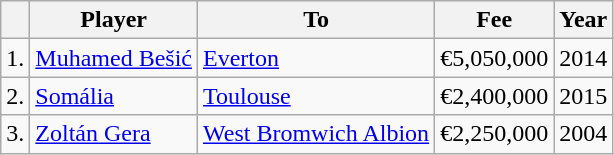<table border="0" class="wikitable">
<tr>
<th></th>
<th>Player</th>
<th>To</th>
<th>Fee</th>
<th>Year</th>
</tr>
<tr>
<td>1.</td>
<td> <a href='#'>Muhamed Bešić</a></td>
<td> <a href='#'>Everton</a></td>
<td>€5,050,000</td>
<td>2014</td>
</tr>
<tr>
<td>2.</td>
<td> <a href='#'>Somália</a></td>
<td> <a href='#'>Toulouse</a></td>
<td>€2,400,000</td>
<td>2015</td>
</tr>
<tr>
<td>3.</td>
<td> <a href='#'>Zoltán Gera</a></td>
<td> <a href='#'>West Bromwich Albion</a></td>
<td>€2,250,000</td>
<td>2004</td>
</tr>
</table>
